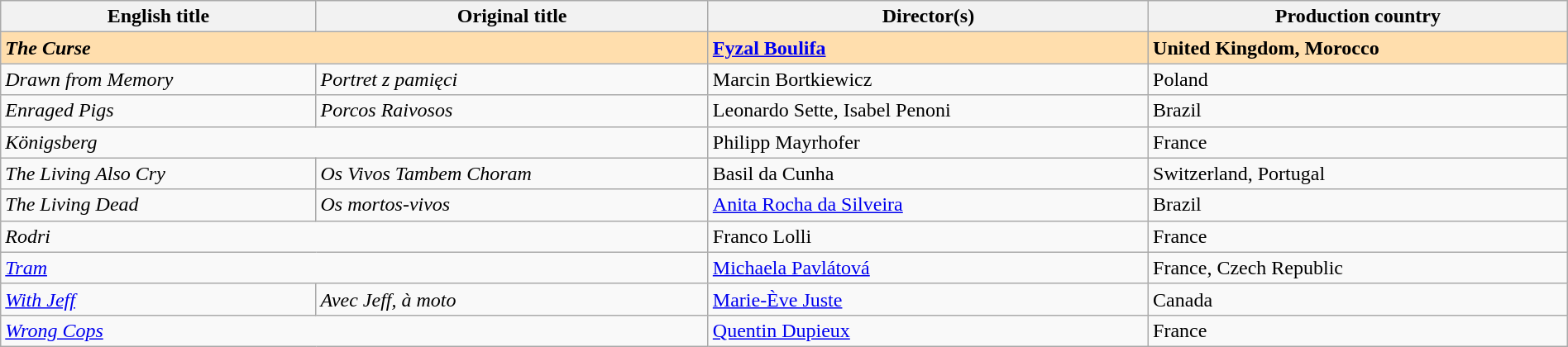<table class="wikitable" style="width:100%;" cellpadding="5">
<tr>
<th scope="col">English title</th>
<th scope="col">Original title</th>
<th scope="col">Director(s)</th>
<th scope="col">Production country</th>
</tr>
<tr style="background:#FFDEAD;">
<td colspan=2 data-sort-value="Curse"><strong><em>The Curse</em></strong></td>
<td data-sort-value="Boulifa"><strong><a href='#'>Fyzal Boulifa</a></strong></td>
<td><strong>United Kingdom, Morocco</strong></td>
</tr>
<tr>
<td><em>Drawn from Memory</em></td>
<td><em>Portret z pamięci</em></td>
<td data-sort-value="Bortkiewicz">Marcin Bortkiewicz</td>
<td>Poland</td>
</tr>
<tr>
<td><em>Enraged Pigs</em></td>
<td><em>Porcos Raivosos</em></td>
<td data-sort-value="Sette">Leonardo Sette, Isabel Penoni</td>
<td>Brazil</td>
</tr>
<tr>
<td colspan=2><em>Königsberg</em></td>
<td data-sort-value="Mayrhofer">Philipp Mayrhofer</td>
<td>France</td>
</tr>
<tr>
<td data-sort-value="Living Also"><em>The Living Also Cry</em></td>
<td data-sort-value="vivos"><em>Os Vivos Tambem Choram</em></td>
<td data-sort-value="Cunha">Basil da Cunha</td>
<td>Switzerland, Portugal</td>
</tr>
<tr>
<td data-sort-value="Living Dead"><em>The Living Dead</em></td>
<td data-sort-value="Mortos"><em>Os mortos-vivos</em></td>
<td data-sort-value="Silveira"><a href='#'>Anita Rocha da Silveira</a></td>
<td>Brazil</td>
</tr>
<tr>
<td colspan=2><em>Rodri</em></td>
<td data-sort-value="Lolli">Franco Lolli</td>
<td>France</td>
</tr>
<tr>
<td colspan=2><em><a href='#'>Tram</a></em></td>
<td data-sort-value="Pavlátová"><a href='#'>Michaela Pavlátová</a></td>
<td>France, Czech Republic</td>
</tr>
<tr>
<td><em><a href='#'>With Jeff</a></em></td>
<td><em>Avec Jeff, à moto</em></td>
<td data-sort-value="Juste"><a href='#'>Marie-Ève Juste</a></td>
<td>Canada</td>
</tr>
<tr>
<td colspan=2><em><a href='#'>Wrong Cops</a></em></td>
<td data-sort-value="Dupieux"><a href='#'>Quentin Dupieux</a></td>
<td>France</td>
</tr>
</table>
